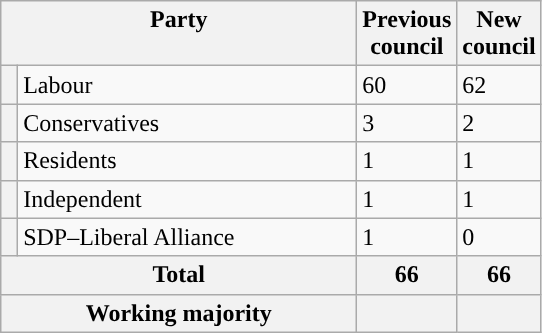<table class="wikitable">
<tr>
<th valign=top colspan="2" style="width: 230px">Party</th>
<th valign=top style="width: 30px">Previous council</th>
<th valign=top style="width: 30px">New council</th>
</tr>
<tr>
<th style="background-color: "></th>
<td>Labour</td>
<td>60</td>
<td>62</td>
</tr>
<tr>
<th style="background-color: "></th>
<td>Conservatives</td>
<td>3</td>
<td>2</td>
</tr>
<tr>
<th style="background-color: "></th>
<td>Residents</td>
<td>1</td>
<td>1</td>
</tr>
<tr>
<th style="background-color: "></th>
<td>Independent</td>
<td>1</td>
<td>1</td>
</tr>
<tr>
<th style="background-color: "></th>
<td>SDP–Liberal Alliance</td>
<td>1</td>
<td>0</td>
</tr>
<tr>
<th colspan=2>Total</th>
<th style="text-align: center">66</th>
<th colspan=3>66</th>
</tr>
<tr>
<th colspan=2>Working majority</th>
<th></th>
<th></th>
</tr>
</table>
